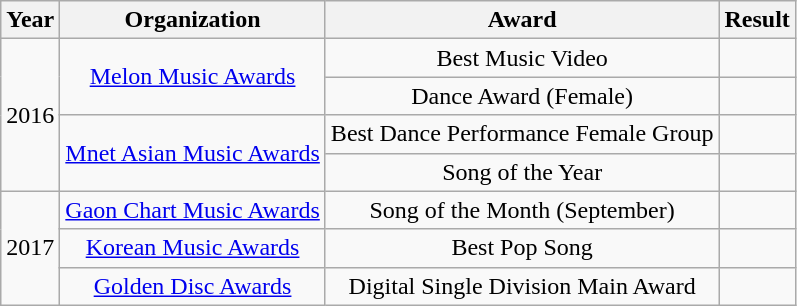<table class="wikitable" style="text-align:center;">
<tr>
<th scope="col">Year</th>
<th scope="col">Organization</th>
<th scope="col">Award</th>
<th scope="col">Result</th>
</tr>
<tr>
<td rowspan="4">2016</td>
<td rowspan="2"><a href='#'>Melon Music Awards</a></td>
<td>Best Music Video</td>
<td></td>
</tr>
<tr>
<td>Dance Award (Female)</td>
<td></td>
</tr>
<tr>
<td rowspan="2"><a href='#'>Mnet Asian Music Awards</a></td>
<td>Best Dance Performance Female Group</td>
<td></td>
</tr>
<tr>
<td>Song of the Year</td>
<td></td>
</tr>
<tr>
<td rowspan="3">2017</td>
<td><a href='#'>Gaon Chart Music Awards</a></td>
<td>Song of the Month (September)</td>
<td></td>
</tr>
<tr>
<td><a href='#'>Korean Music Awards</a></td>
<td>Best Pop Song</td>
<td></td>
</tr>
<tr>
<td><a href='#'>Golden Disc Awards</a></td>
<td>Digital Single Division Main Award</td>
<td></td>
</tr>
</table>
